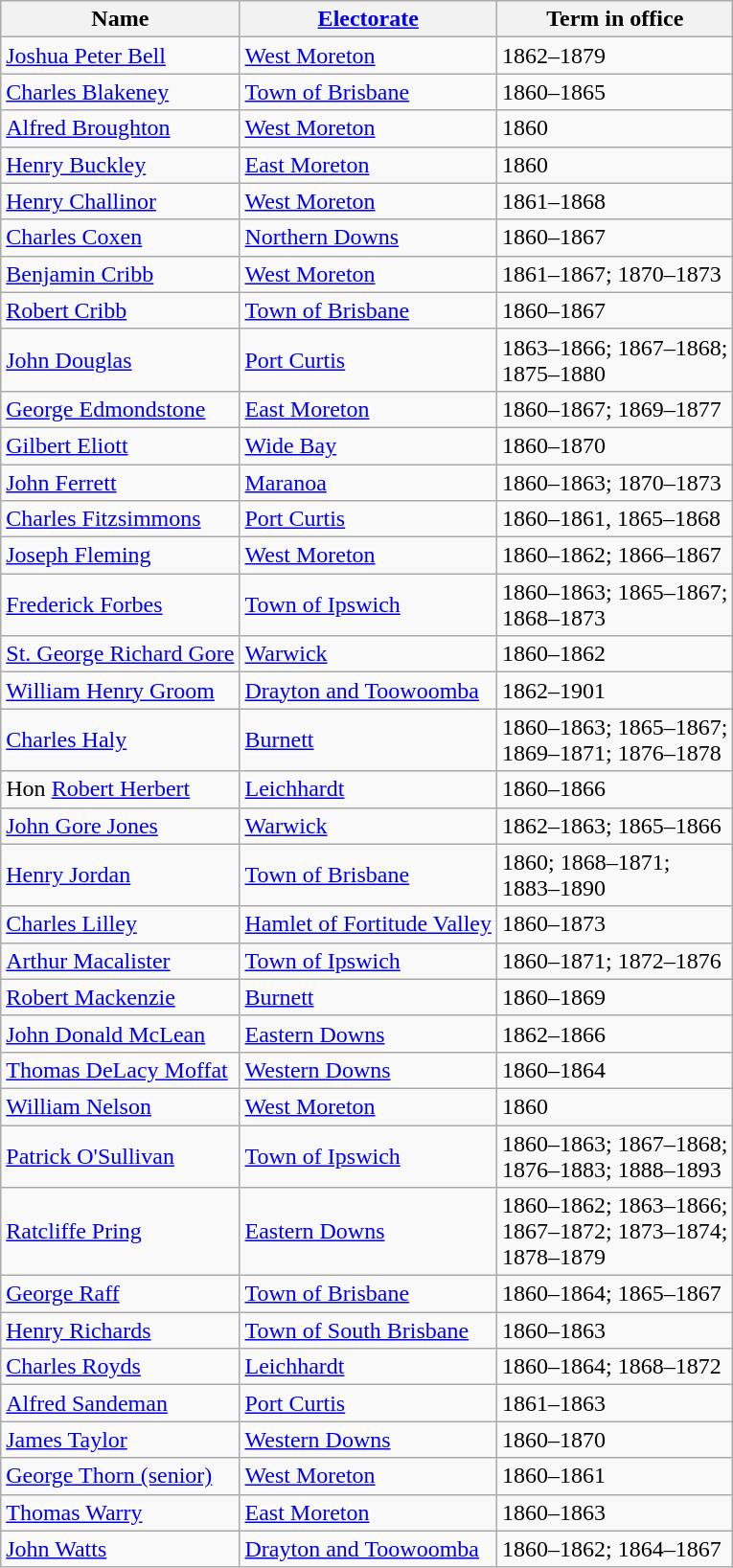<table class="wikitable sortable">
<tr>
<th>Name</th>
<th><a href='#'>Electorate</a></th>
<th>Term in office</th>
</tr>
<tr>
<td><a href='#'>Joshua Peter Bell</a></td>
<td><a href='#'>West Moreton</a></td>
<td>1862–1879</td>
</tr>
<tr>
<td><a href='#'>Charles Blakeney</a></td>
<td><a href='#'>Town of Brisbane</a></td>
<td>1860–1865</td>
</tr>
<tr>
<td><a href='#'>Alfred Broughton</a></td>
<td><a href='#'>West Moreton</a></td>
<td>1860</td>
</tr>
<tr>
<td><a href='#'>Henry Buckley</a></td>
<td><a href='#'>East Moreton</a></td>
<td>1860</td>
</tr>
<tr>
<td><a href='#'>Henry Challinor</a></td>
<td><a href='#'>West Moreton</a></td>
<td>1861–1868</td>
</tr>
<tr>
<td><a href='#'>Charles Coxen</a></td>
<td><a href='#'>Northern Downs</a></td>
<td>1860–1867</td>
</tr>
<tr>
<td><a href='#'>Benjamin Cribb</a></td>
<td><a href='#'>West Moreton</a></td>
<td>1861–1867; 1870–1873</td>
</tr>
<tr>
<td><a href='#'>Robert Cribb</a></td>
<td><a href='#'>Town of Brisbane</a></td>
<td>1860–1867</td>
</tr>
<tr>
<td><a href='#'>John Douglas</a></td>
<td><a href='#'>Port Curtis</a></td>
<td>1863–1866; 1867–1868;<br>1875–1880</td>
</tr>
<tr>
<td><a href='#'>George Edmondstone</a></td>
<td><a href='#'>East Moreton</a></td>
<td>1860–1867; 1869–1877</td>
</tr>
<tr>
<td><a href='#'>Gilbert Eliott</a></td>
<td><a href='#'>Wide Bay</a></td>
<td>1860–1870</td>
</tr>
<tr>
<td><a href='#'>John Ferrett</a></td>
<td><a href='#'>Maranoa</a></td>
<td>1860–1863; 1870–1873</td>
</tr>
<tr>
<td><a href='#'>Charles Fitzsimmons</a></td>
<td><a href='#'>Port Curtis</a></td>
<td>1860–1861, 1865–1868</td>
</tr>
<tr>
<td><a href='#'>Joseph Fleming</a></td>
<td><a href='#'>West Moreton</a></td>
<td>1860–1862; 1866–1867</td>
</tr>
<tr>
<td><a href='#'>Frederick Forbes</a></td>
<td><a href='#'>Town of Ipswich</a></td>
<td>1860–1863; 1865–1867;<br>1868–1873</td>
</tr>
<tr>
<td><a href='#'>St. George Richard Gore</a></td>
<td><a href='#'>Warwick</a></td>
<td>1860–1862</td>
</tr>
<tr>
<td><a href='#'>William Henry Groom</a></td>
<td><a href='#'>Drayton and Toowoomba</a></td>
<td>1862–1901</td>
</tr>
<tr>
<td><a href='#'>Charles Haly</a></td>
<td><a href='#'>Burnett</a></td>
<td>1860–1863; 1865–1867;<br>1869–1871; 1876–1878</td>
</tr>
<tr>
<td>Hon <a href='#'>Robert Herbert</a></td>
<td><a href='#'>Leichhardt</a></td>
<td>1860–1866</td>
</tr>
<tr>
<td><a href='#'>John Gore Jones</a></td>
<td><a href='#'>Warwick</a></td>
<td>1862–1863; 1865–1866</td>
</tr>
<tr>
<td><a href='#'>Henry Jordan</a></td>
<td><a href='#'>Town of Brisbane</a></td>
<td>1860; 1868–1871;<br>1883–1890</td>
</tr>
<tr>
<td><a href='#'>Charles Lilley</a></td>
<td><a href='#'>Hamlet of Fortitude Valley</a></td>
<td>1860–1873</td>
</tr>
<tr>
<td><a href='#'>Arthur Macalister</a></td>
<td><a href='#'>Town of Ipswich</a></td>
<td>1860–1871; 1872–1876</td>
</tr>
<tr>
<td><a href='#'>Robert Mackenzie</a></td>
<td><a href='#'>Burnett</a></td>
<td>1860–1869</td>
</tr>
<tr>
<td><a href='#'>John Donald McLean</a></td>
<td><a href='#'>Eastern Downs</a></td>
<td>1862–1866</td>
</tr>
<tr>
<td><a href='#'>Thomas DeLacy Moffat</a></td>
<td><a href='#'>Western Downs</a></td>
<td>1860–1864</td>
</tr>
<tr>
<td><a href='#'>William Nelson</a></td>
<td><a href='#'>West Moreton</a></td>
<td>1860</td>
</tr>
<tr>
<td><a href='#'>Patrick O'Sullivan</a></td>
<td><a href='#'>Town of Ipswich</a></td>
<td>1860–1863; 1867–1868;<br>1876–1883; 1888–1893</td>
</tr>
<tr>
<td><a href='#'>Ratcliffe Pring</a></td>
<td><a href='#'>Eastern Downs</a></td>
<td>1860–1862; 1863–1866;<br>1867–1872; 1873–1874;<br>1878–1879</td>
</tr>
<tr>
<td><a href='#'>George Raff</a></td>
<td><a href='#'>Town of Brisbane</a></td>
<td>1860–1864; 1865–1867</td>
</tr>
<tr>
<td><a href='#'>Henry Richards</a></td>
<td><a href='#'>Town of South Brisbane</a></td>
<td>1860–1863</td>
</tr>
<tr>
<td><a href='#'>Charles Royds</a></td>
<td><a href='#'>Leichhardt</a></td>
<td>1860–1864; 1868–1872</td>
</tr>
<tr>
<td><a href='#'>Alfred Sandeman</a></td>
<td><a href='#'>Port Curtis</a></td>
<td>1861–1863</td>
</tr>
<tr>
<td><a href='#'>James Taylor</a></td>
<td><a href='#'>Western Downs</a></td>
<td>1860–1870</td>
</tr>
<tr>
<td><a href='#'>George Thorn (senior)</a></td>
<td><a href='#'>West Moreton</a></td>
<td>1860–1861</td>
</tr>
<tr>
<td><a href='#'>Thomas Warry</a></td>
<td><a href='#'>East Moreton</a></td>
<td>1860–1863</td>
</tr>
<tr>
<td><a href='#'>John Watts</a></td>
<td><a href='#'>Drayton and Toowoomba</a></td>
<td>1860–1862; 1864–1867</td>
</tr>
</table>
